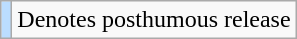<table class="wikitable">
<tr>
<td style="background:#bdf;"></td>
<td>Denotes posthumous release</td>
</tr>
</table>
